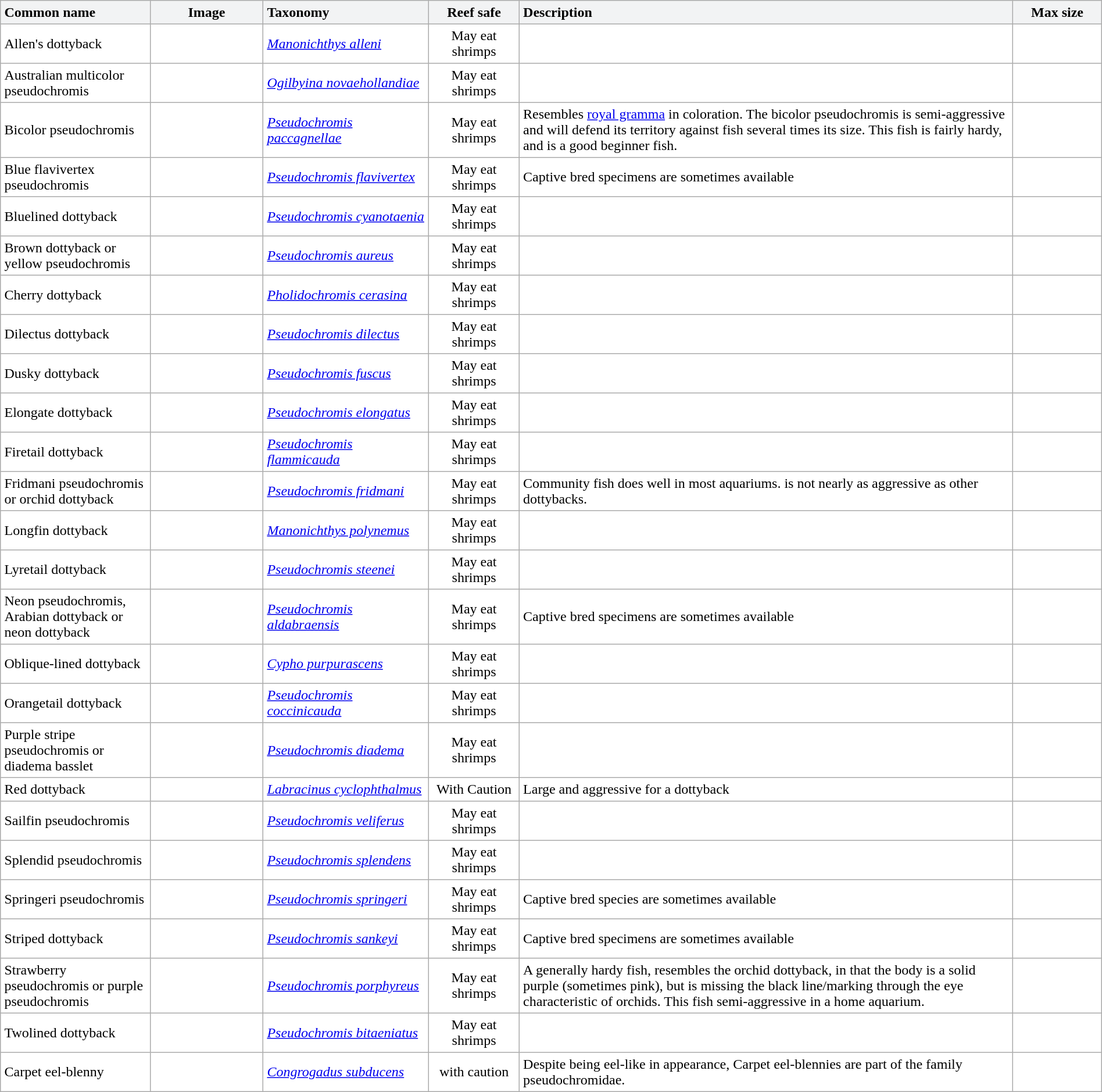<table class="sortable collapsible" cellpadding="4" width="100%" border="1" style="border:1px solid #aaa; border-collapse:collapse">
<tr>
<th align="left" style="background:#F2F3F4" width="170px">Common name</th>
<th style="background:#F2F3F4" width="130px" class="unsortable">Image</th>
<th align="left" style="background:#F2F3F4" width="190px">Taxonomy</th>
<th style="background:#F2F3F4" width="100px">Reef safe</th>
<th align="left" style="background:#F2F3F4" width="610px" class="unsortable">Description</th>
<th style="background:#F2F3F4" width="100px">Max size</th>
</tr>
<tr>
<td>Allen's dottyback</td>
<td></td>
<td><em><a href='#'>Manonichthys alleni</a></em></td>
<td align="center">May eat shrimps</td>
<td></td>
<td align="center"></td>
</tr>
<tr>
<td>Australian multicolor pseudochromis</td>
<td></td>
<td><em><a href='#'>Ogilbyina novaehollandiae</a></em></td>
<td align="center">May eat shrimps</td>
<td></td>
<td align="center"></td>
</tr>
<tr>
<td>Bicolor pseudochromis</td>
<td></td>
<td><em><a href='#'>Pseudochromis paccagnellae</a></em></td>
<td align="center">May eat shrimps</td>
<td>Resembles <a href='#'>royal gramma</a> in coloration. The bicolor pseudochromis is semi-aggressive and will defend its territory against fish several times its size. This fish is fairly hardy, and is a good beginner fish.</td>
<td align="center"></td>
</tr>
<tr>
<td>Blue flavivertex pseudochromis</td>
<td></td>
<td><em><a href='#'>Pseudochromis flavivertex</a></em></td>
<td align="center">May eat shrimps</td>
<td>Captive bred specimens are sometimes available</td>
<td align="center"></td>
</tr>
<tr>
<td>Bluelined dottyback</td>
<td></td>
<td><em><a href='#'>Pseudochromis cyanotaenia</a></em></td>
<td align="center">May eat shrimps</td>
<td></td>
<td align="center"></td>
</tr>
<tr>
<td>Brown dottyback or yellow pseudochromis</td>
<td></td>
<td><em><a href='#'>Pseudochromis aureus</a></em></td>
<td align="center">May eat shrimps</td>
<td></td>
<td align="center"></td>
</tr>
<tr>
<td>Cherry dottyback</td>
<td></td>
<td><em><a href='#'>Pholidochromis cerasina</a></em></td>
<td align="center">May eat shrimps</td>
<td></td>
<td align="center"></td>
</tr>
<tr>
<td>Dilectus dottyback</td>
<td></td>
<td><em><a href='#'>Pseudochromis dilectus</a></em></td>
<td align="center">May eat shrimps</td>
<td></td>
<td></td>
</tr>
<tr>
<td>Dusky dottyback</td>
<td></td>
<td><em><a href='#'>Pseudochromis fuscus</a></em></td>
<td align="center">May eat shrimps</td>
<td></td>
<td align="center"></td>
</tr>
<tr>
<td>Elongate dottyback</td>
<td></td>
<td><em><a href='#'>Pseudochromis elongatus</a></em></td>
<td align="center">May eat shrimps</td>
<td></td>
<td align="center"></td>
</tr>
<tr>
<td>Firetail dottyback</td>
<td></td>
<td><em><a href='#'>Pseudochromis flammicauda</a></em></td>
<td align="center">May eat shrimps</td>
<td></td>
<td align="center"></td>
</tr>
<tr>
<td>Fridmani pseudochromis or orchid dottyback</td>
<td></td>
<td><em><a href='#'>Pseudochromis fridmani</a></em></td>
<td align="center">May eat shrimps</td>
<td>Community fish does well in most aquariums. is not nearly as aggressive as other dottybacks.</td>
<td align="center"></td>
</tr>
<tr>
<td>Longfin dottyback</td>
<td></td>
<td><em><a href='#'>Manonichthys polynemus</a></em></td>
<td align="center">May eat shrimps</td>
<td></td>
<td align="center"></td>
</tr>
<tr>
<td>Lyretail dottyback</td>
<td></td>
<td><em><a href='#'>Pseudochromis steenei</a></em></td>
<td align="center">May eat shrimps</td>
<td></td>
<td align="center"></td>
</tr>
<tr>
<td>Neon pseudochromis, Arabian dottyback or neon dottyback</td>
<td></td>
<td><em><a href='#'>Pseudochromis aldabraensis</a></em></td>
<td align="center">May eat shrimps</td>
<td>Captive bred specimens are sometimes available</td>
<td align="center"></td>
</tr>
<tr>
<td>Oblique-lined dottyback</td>
<td></td>
<td><em><a href='#'>Cypho purpurascens</a></em></td>
<td align="center">May eat shrimps</td>
<td></td>
<td align="center"></td>
</tr>
<tr>
<td>Orangetail dottyback</td>
<td></td>
<td><em><a href='#'>Pseudochromis coccinicauda</a></em></td>
<td align="center">May eat shrimps</td>
<td></td>
<td align="center"></td>
</tr>
<tr>
<td>Purple stripe pseudochromis or diadema basslet</td>
<td></td>
<td><em><a href='#'>Pseudochromis diadema</a></em></td>
<td align="center">May eat shrimps</td>
<td></td>
<td align="center"></td>
</tr>
<tr>
<td>Red dottyback</td>
<td></td>
<td><em><a href='#'>Labracinus cyclophthalmus</a></em></td>
<td align="center">With Caution</td>
<td>Large and aggressive for a dottyback</td>
<td align="center"></td>
</tr>
<tr>
<td>Sailfin pseudochromis</td>
<td></td>
<td><em><a href='#'>Pseudochromis veliferus</a></em></td>
<td align="center">May eat shrimps</td>
<td></td>
<td align="center"></td>
</tr>
<tr>
<td>Splendid pseudochromis</td>
<td></td>
<td><em><a href='#'>Pseudochromis splendens</a></em></td>
<td align="center">May eat shrimps</td>
<td></td>
<td align="center"></td>
</tr>
<tr>
<td>Springeri pseudochromis</td>
<td></td>
<td><em><a href='#'>Pseudochromis springeri</a></em></td>
<td align="center">May eat shrimps</td>
<td>Captive bred species are sometimes available</td>
<td align="center"></td>
</tr>
<tr>
<td>Striped dottyback</td>
<td></td>
<td><em><a href='#'>Pseudochromis sankeyi</a></em></td>
<td align="center">May eat shrimps</td>
<td>Captive bred specimens are sometimes available</td>
<td align="center"></td>
</tr>
<tr>
<td>Strawberry pseudochromis or purple pseudochromis</td>
<td></td>
<td><em><a href='#'>Pseudochromis porphyreus</a></em></td>
<td align="center">May eat shrimps</td>
<td>A generally hardy fish, resembles the orchid dottyback, in that the body is a solid purple (sometimes pink), but is missing the black line/marking through the eye characteristic of orchids. This fish semi-aggressive in a home aquarium.</td>
<td align="center"></td>
</tr>
<tr>
<td>Twolined dottyback</td>
<td></td>
<td><em><a href='#'>Pseudochromis bitaeniatus</a></em></td>
<td align="center">May eat shrimps</td>
<td></td>
<td align="center"></td>
</tr>
<tr>
<td>Carpet eel-blenny</td>
<td></td>
<td><em><a href='#'>Congrogadus subducens</a></em></td>
<td align="center">with caution</td>
<td>Despite being eel-like in appearance, Carpet eel-blennies are part of the family pseudochromidae.</td>
<td align="center"></td>
</tr>
</table>
